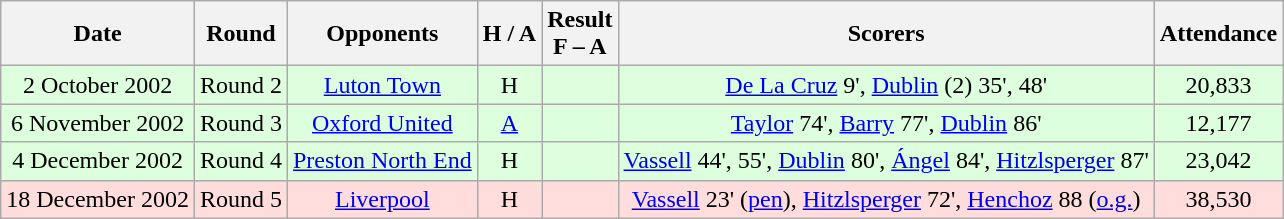<table class="wikitable" style="text-align:center">
<tr>
<th>Date</th>
<th>Round</th>
<th>Opponents</th>
<th>H / A</th>
<th>Result<br>F – A</th>
<th>Scorers</th>
<th>Attendance</th>
</tr>
<tr bgcolor="#ddffdd">
<td>2 October 2002</td>
<td>Round 2</td>
<td><a href='#'>Luton Town</a></td>
<td>H</td>
<td></td>
<td><a href='#'>De La Cruz</a> 9', <a href='#'>Dublin</a> (2) 35', 48'</td>
<td>20,833</td>
</tr>
<tr bgcolor="#ddffdd">
<td>6 November 2002</td>
<td>Round 3</td>
<td><a href='#'>Oxford United</a></td>
<td><a href='#'>A</a></td>
<td></td>
<td><a href='#'>Taylor</a> 74', <a href='#'>Barry</a> 77', <a href='#'>Dublin</a> 86'</td>
<td>12,177</td>
</tr>
<tr bgcolor="#ddffdd">
<td>4 December 2002</td>
<td>Round 4</td>
<td><a href='#'>Preston North End</a></td>
<td>H</td>
<td></td>
<td><a href='#'>Vassell</a> 44', 55', <a href='#'>Dublin</a> 80', <a href='#'>Ángel</a> 84', <a href='#'>Hitzlsperger</a> 87'</td>
<td>23,042</td>
</tr>
<tr bgcolor="#ffdddd">
<td>18 December 2002</td>
<td>Round 5</td>
<td><a href='#'>Liverpool</a></td>
<td>H</td>
<td></td>
<td><a href='#'>Vassell</a> 23' (<a href='#'>pen</a>), <a href='#'>Hitzlsperger</a> 72', <a href='#'>Henchoz</a> 88 (<a href='#'>o.g.</a>)</td>
<td>38,530</td>
</tr>
</table>
